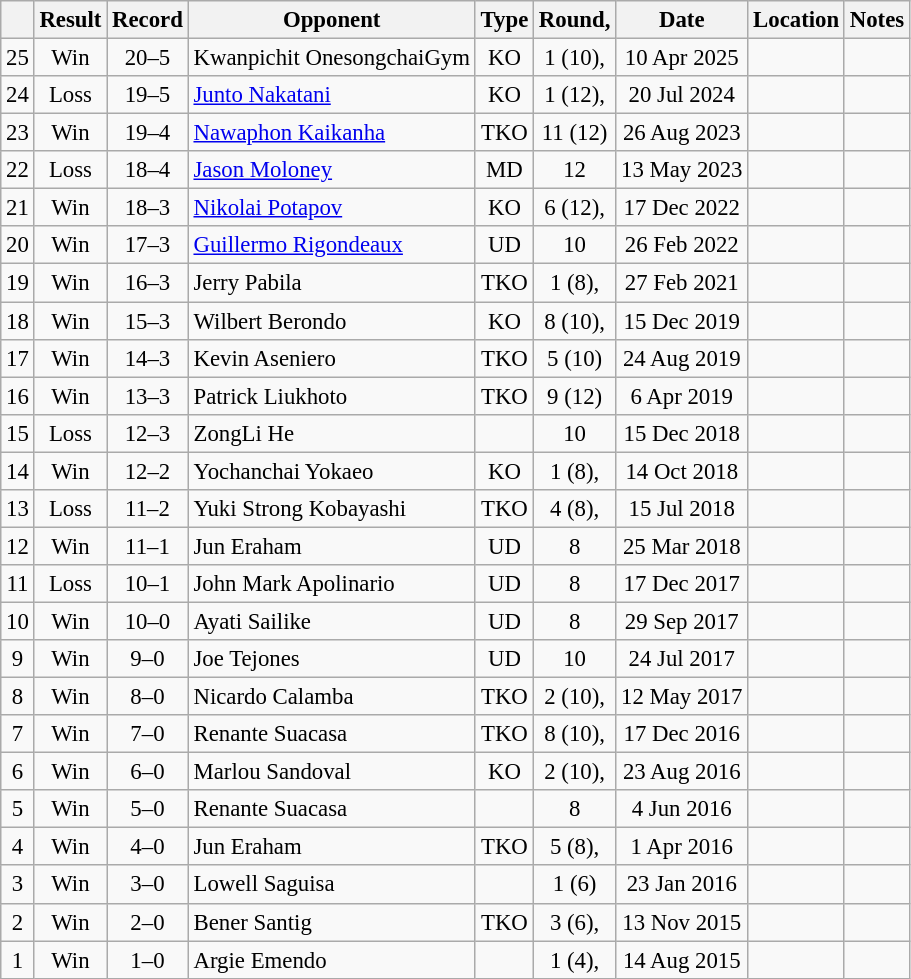<table class="wikitable" style="text-align:center; font-size:95%">
<tr>
<th></th>
<th>Result</th>
<th>Record</th>
<th>Opponent</th>
<th>Type</th>
<th>Round, </th>
<th>Date</th>
<th>Location</th>
<th>Notes</th>
</tr>
<tr>
<td>25</td>
<td>Win</td>
<td>20–5</td>
<td align=left>Kwanpichit OnesongchaiGym</td>
<td>KO</td>
<td>1 (10), </td>
<td>10 Apr 2025</td>
<td align="left"></td>
<td align=left></td>
</tr>
<tr>
<td>24</td>
<td>Loss</td>
<td>19–5</td>
<td align=left><a href='#'>Junto Nakatani</a></td>
<td>KO</td>
<td>1 (12), </td>
<td>20 Jul 2024</td>
<td align="left"></td>
<td align=left></td>
</tr>
<tr>
<td>23</td>
<td>Win</td>
<td>19–4</td>
<td align=left><a href='#'>Nawaphon Kaikanha</a></td>
<td>TKO</td>
<td>11 (12)</td>
<td>26 Aug 2023</td>
<td align="left"></td>
<td></td>
</tr>
<tr>
<td>22</td>
<td>Loss</td>
<td>18–4</td>
<td align=left><a href='#'>Jason Moloney</a></td>
<td>MD</td>
<td>12</td>
<td>13 May 2023</td>
<td align="left"></td>
<td align=left></td>
</tr>
<tr>
<td>21</td>
<td>Win</td>
<td>18–3</td>
<td align=left><a href='#'>Nikolai Potapov</a></td>
<td>KO</td>
<td>6 (12), </td>
<td>17 Dec 2022</td>
<td align="left"></td>
<td align="left"></td>
</tr>
<tr>
<td>20</td>
<td>Win</td>
<td>17–3</td>
<td align=left><a href='#'>Guillermo Rigondeaux</a></td>
<td>UD</td>
<td>10</td>
<td>26 Feb 2022</td>
<td align="left"></td>
<td align="left"></td>
</tr>
<tr>
<td>19</td>
<td>Win</td>
<td>16–3</td>
<td align=left>Jerry Pabila</td>
<td>TKO</td>
<td>1 (8), </td>
<td>27 Feb 2021</td>
<td align="left"></td>
<td></td>
</tr>
<tr>
<td>18</td>
<td>Win</td>
<td>15–3</td>
<td align=left>Wilbert Berondo</td>
<td>KO</td>
<td>8 (10), </td>
<td>15 Dec 2019</td>
<td align="left"></td>
<td align="left"></td>
</tr>
<tr>
<td>17</td>
<td>Win</td>
<td>14–3</td>
<td align=left>Kevin Aseniero</td>
<td>TKO</td>
<td>5 (10)</td>
<td>24 Aug 2019</td>
<td align="left"></td>
<td align="left"></td>
</tr>
<tr>
<td>16</td>
<td>Win</td>
<td>13–3</td>
<td align=left>Patrick Liukhoto</td>
<td>TKO</td>
<td>9 (12)</td>
<td>6 Apr 2019</td>
<td align="left"></td>
<td align="left"></td>
</tr>
<tr>
<td>15</td>
<td>Loss</td>
<td>12–3</td>
<td align=left>ZongLi He</td>
<td></td>
<td>10</td>
<td>15 Dec 2018</td>
<td align="left"></td>
<td align="left"></td>
</tr>
<tr>
<td>14</td>
<td>Win</td>
<td>12–2</td>
<td align=left>Yochanchai Yokaeo</td>
<td>KO</td>
<td>1 (8), </td>
<td>14 Oct 2018</td>
<td align="left"></td>
<td></td>
</tr>
<tr>
<td>13</td>
<td>Loss</td>
<td>11–2</td>
<td align=left>Yuki Strong Kobayashi</td>
<td>TKO</td>
<td>4 (8), </td>
<td>15 Jul 2018</td>
<td align="left"></td>
<td></td>
</tr>
<tr>
<td>12</td>
<td>Win</td>
<td>11–1</td>
<td align=left>Jun Eraham</td>
<td>UD</td>
<td>8</td>
<td>25 Mar 2018</td>
<td align="left"></td>
<td></td>
</tr>
<tr>
<td>11</td>
<td>Loss</td>
<td>10–1</td>
<td align=left>John Mark Apolinario</td>
<td>UD</td>
<td>8</td>
<td>17 Dec 2017</td>
<td align="left"></td>
<td></td>
</tr>
<tr>
<td>10</td>
<td>Win</td>
<td>10–0</td>
<td align=left>Ayati Sailike</td>
<td>UD</td>
<td>8</td>
<td>29 Sep 2017</td>
<td align="left"></td>
<td></td>
</tr>
<tr>
<td>9</td>
<td>Win</td>
<td>9–0</td>
<td align=left>Joe Tejones</td>
<td>UD</td>
<td>10</td>
<td>24 Jul 2017</td>
<td align="left"></td>
<td align="left"></td>
</tr>
<tr>
<td>8</td>
<td>Win</td>
<td>8–0</td>
<td align=left>Nicardo Calamba</td>
<td>TKO</td>
<td>2 (10), </td>
<td>12 May 2017</td>
<td align="left"></td>
<td></td>
</tr>
<tr>
<td>7</td>
<td>Win</td>
<td>7–0</td>
<td align=left>Renante Suacasa</td>
<td>TKO</td>
<td>8 (10), </td>
<td>17 Dec 2016</td>
<td align="left"></td>
<td></td>
</tr>
<tr>
<td>6</td>
<td>Win</td>
<td>6–0</td>
<td align=left>Marlou Sandoval</td>
<td>KO</td>
<td>2 (10), </td>
<td>23 Aug 2016</td>
<td align="left"></td>
<td></td>
</tr>
<tr>
<td>5</td>
<td>Win</td>
<td>5–0</td>
<td align=left>Renante Suacasa</td>
<td></td>
<td>8</td>
<td>4 Jun 2016</td>
<td align="left"></td>
<td></td>
</tr>
<tr>
<td>4</td>
<td>Win</td>
<td>4–0</td>
<td align=left>Jun Eraham</td>
<td>TKO</td>
<td>5 (8), </td>
<td>1 Apr 2016</td>
<td align="left"></td>
<td></td>
</tr>
<tr>
<td>3</td>
<td>Win</td>
<td>3–0</td>
<td align=left>Lowell Saguisa</td>
<td></td>
<td>1 (6)</td>
<td>23 Jan 2016</td>
<td align="left"></td>
<td></td>
</tr>
<tr>
<td>2</td>
<td>Win</td>
<td>2–0</td>
<td align=left>Bener Santig</td>
<td>TKO</td>
<td>3 (6), </td>
<td>13 Nov 2015</td>
<td align="left"></td>
<td></td>
</tr>
<tr>
<td>1</td>
<td>Win</td>
<td>1–0</td>
<td align=left>Argie Emendo</td>
<td></td>
<td>1 (4), </td>
<td>14 Aug 2015</td>
<td align="left"></td>
<td align="left"></td>
</tr>
</table>
